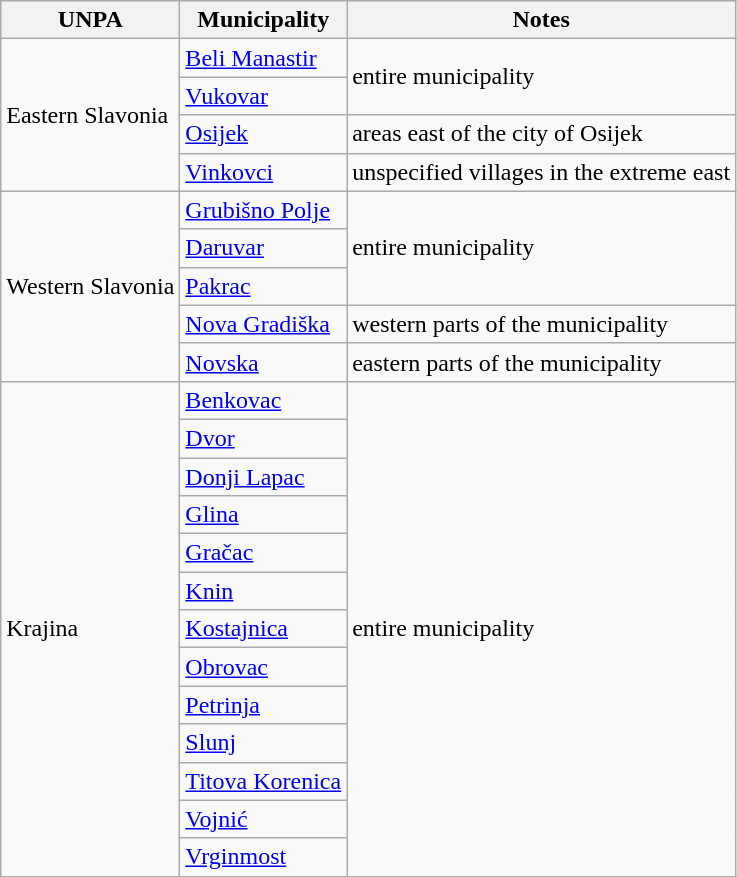<table class="plainrowheaders wikitable collapsible collapsed" style="cellspacing=2px; text-align:left;">
<tr>
<td align=center bgcolor=#f2f2f2><strong>UNPA</strong></td>
<td align=center bgcolor=#f2f2f2><strong>Municipality</strong></td>
<td align=center bgcolor=#f2f2f2><strong>Notes</strong></td>
</tr>
<tr>
<td rowspan=4>Eastern Slavonia</td>
<td><a href='#'>Beli Manastir</a></td>
<td rowspan=2>entire municipality</td>
</tr>
<tr>
<td><a href='#'>Vukovar</a></td>
</tr>
<tr>
<td><a href='#'>Osijek</a></td>
<td>areas east of the city of Osijek</td>
</tr>
<tr>
<td><a href='#'>Vinkovci</a></td>
<td>unspecified villages in the extreme east</td>
</tr>
<tr>
<td rowspan=5>Western Slavonia</td>
<td><a href='#'>Grubišno Polje</a></td>
<td rowspan=3>entire municipality</td>
</tr>
<tr>
<td><a href='#'>Daruvar</a></td>
</tr>
<tr>
<td><a href='#'>Pakrac</a></td>
</tr>
<tr>
<td><a href='#'>Nova Gradiška</a></td>
<td>western parts of the municipality</td>
</tr>
<tr>
<td><a href='#'>Novska</a></td>
<td>eastern parts of the municipality</td>
</tr>
<tr>
<td rowspan=13>Krajina</td>
<td><a href='#'>Benkovac</a></td>
<td rowspan=13>entire municipality</td>
</tr>
<tr>
<td><a href='#'>Dvor</a></td>
</tr>
<tr>
<td><a href='#'>Donji Lapac</a></td>
</tr>
<tr>
<td><a href='#'>Glina</a></td>
</tr>
<tr>
<td><a href='#'>Gračac</a></td>
</tr>
<tr>
<td><a href='#'>Knin</a></td>
</tr>
<tr>
<td><a href='#'>Kostajnica</a></td>
</tr>
<tr>
<td><a href='#'>Obrovac</a></td>
</tr>
<tr>
<td><a href='#'>Petrinja</a></td>
</tr>
<tr>
<td><a href='#'>Slunj</a></td>
</tr>
<tr>
<td><a href='#'>Titova Korenica</a></td>
</tr>
<tr>
<td><a href='#'>Vojnić</a></td>
</tr>
<tr>
<td><a href='#'>Vrginmost</a></td>
</tr>
<tr>
</tr>
</table>
